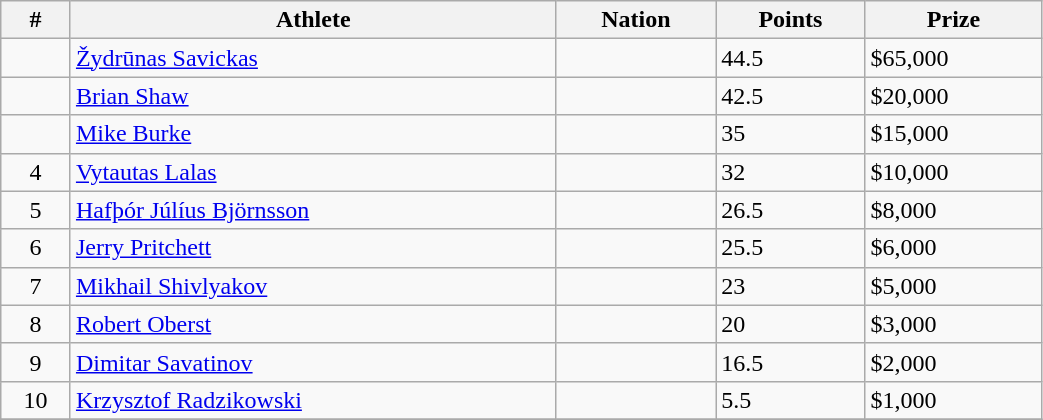<table class="wikitable" style="display: inline-table;width: 55%;">
<tr>
<th scope="col">#</th>
<th scope="col">Athlete</th>
<th scope="col">Nation</th>
<th scope="col">Points</th>
<th scope="col">Prize</th>
</tr>
<tr>
<td align="center"></td>
<td><a href='#'>Žydrūnas Savickas</a></td>
<td></td>
<td>44.5</td>
<td>$65,000</td>
</tr>
<tr>
<td align="center"></td>
<td><a href='#'>Brian Shaw</a></td>
<td></td>
<td>42.5</td>
<td>$20,000</td>
</tr>
<tr>
<td align="center"></td>
<td><a href='#'>Mike Burke</a></td>
<td></td>
<td>35</td>
<td>$15,000</td>
</tr>
<tr>
<td align="center">4</td>
<td><a href='#'>Vytautas Lalas</a></td>
<td></td>
<td>32</td>
<td>$10,000</td>
</tr>
<tr>
<td align="center">5</td>
<td><a href='#'>Hafþór Júlíus Björnsson</a></td>
<td></td>
<td>26.5</td>
<td>$8,000</td>
</tr>
<tr>
<td align="center">6</td>
<td><a href='#'>Jerry Pritchett</a></td>
<td></td>
<td>25.5</td>
<td>$6,000</td>
</tr>
<tr>
<td align="center">7</td>
<td><a href='#'>Mikhail Shivlyakov</a></td>
<td></td>
<td>23</td>
<td>$5,000</td>
</tr>
<tr>
<td align="center">8</td>
<td><a href='#'>Robert Oberst</a></td>
<td></td>
<td>20</td>
<td>$3,000</td>
</tr>
<tr>
<td align="center">9</td>
<td><a href='#'>Dimitar Savatinov</a></td>
<td></td>
<td>16.5</td>
<td>$2,000</td>
</tr>
<tr>
<td align="center">10</td>
<td><a href='#'>Krzysztof Radzikowski</a></td>
<td></td>
<td>5.5</td>
<td>$1,000</td>
</tr>
<tr>
</tr>
</table>
